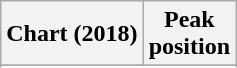<table class="wikitable plainrowheaders sortable">
<tr>
<th>Chart (2018)</th>
<th>Peak <br> position</th>
</tr>
<tr>
</tr>
<tr>
</tr>
<tr>
</tr>
</table>
